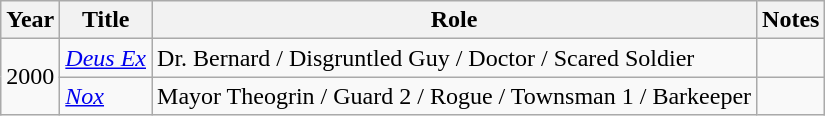<table class="wikitable sortable mw-collapsible">
<tr>
<th>Year</th>
<th>Title</th>
<th>Role</th>
<th class="unsortable">Notes</th>
</tr>
<tr>
<td rowspan="2">2000</td>
<td><a href='#'><em>Deus Ex</em></a></td>
<td>Dr. Bernard / Disgruntled Guy / Doctor / Scared Soldier</td>
<td></td>
</tr>
<tr>
<td><a href='#'><em>Nox</em></a></td>
<td>Mayor Theogrin / Guard 2 / Rogue / Townsman 1 / Barkeeper</td>
<td></td>
</tr>
</table>
